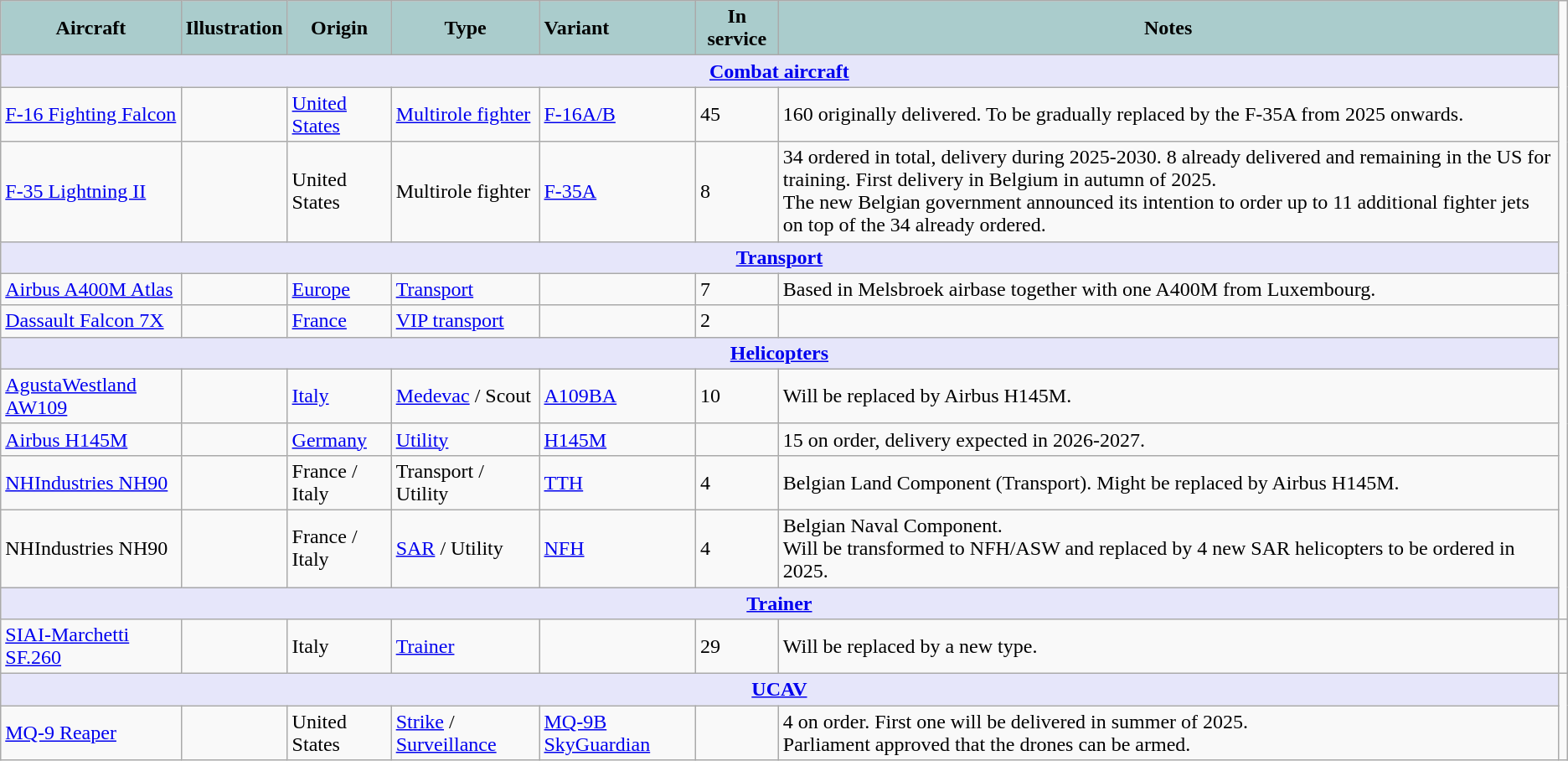<table class="wikitable">
<tr>
<th style="text-align:center; background:#acc;">Aircraft</th>
<th style="text-align:center; background:#acc;">Illustration</th>
<th style="text-align: center; background:#acc;">Origin</th>
<th style="text-align:l center; background:#acc;">Type</th>
<th style="text-align:left; background:#acc;">Variant</th>
<th style="text-align:center; background:#acc;">In service</th>
<th style="text-align: center; background:#acc;">Notes</th>
</tr>
<tr>
<th colspan="7" style="align: center; background: lavender;"><a href='#'>Combat aircraft</a></th>
</tr>
<tr>
<td><a href='#'>F-16 Fighting Falcon</a></td>
<td></td>
<td><a href='#'>United States</a></td>
<td><a href='#'>Multirole fighter</a></td>
<td><a href='#'>F-16A/B</a></td>
<td>45</td>
<td>160 originally delivered. To be gradually replaced by the F-35A from 2025 onwards.</td>
</tr>
<tr>
<td><a href='#'>F-35 Lightning II</a></td>
<td></td>
<td>United States</td>
<td>Multirole fighter</td>
<td><a href='#'>F-35A</a></td>
<td>8</td>
<td>34 ordered in total, delivery during 2025-2030. 8 already delivered and remaining in the US for training. First delivery in Belgium in autumn of 2025.<br>The new Belgian government announced its intention to order up to 11 additional fighter jets on top of the 34 already ordered.</td>
</tr>
<tr>
<th colspan="7" style="align: center; background: lavender;"><a href='#'>Transport</a></th>
</tr>
<tr>
<td><a href='#'>Airbus A400M Atlas</a></td>
<td></td>
<td><a href='#'>Europe</a></td>
<td><a href='#'>Transport</a></td>
<td></td>
<td>7</td>
<td>Based in Melsbroek airbase together with one A400M from Luxembourg.</td>
</tr>
<tr>
<td><a href='#'>Dassault Falcon 7X</a></td>
<td></td>
<td><a href='#'>France</a></td>
<td><a href='#'>VIP transport</a></td>
<td></td>
<td>2</td>
<td></td>
</tr>
<tr>
<th colspan="7" style="align: center; background: lavender;"><a href='#'>Helicopters</a></th>
</tr>
<tr>
<td><a href='#'>AgustaWestland AW109</a></td>
<td></td>
<td><a href='#'>Italy</a></td>
<td><a href='#'>Medevac</a> / Scout</td>
<td><a href='#'>A109BA</a></td>
<td>10</td>
<td>Will be replaced by Airbus H145M.</td>
</tr>
<tr>
<td><a href='#'>Airbus H145M</a></td>
<td></td>
<td><a href='#'>Germany</a></td>
<td><a href='#'>Utility</a></td>
<td><a href='#'>H145M</a></td>
<td></td>
<td>15 on order, delivery expected in 2026-2027.</td>
</tr>
<tr>
<td><a href='#'>NHIndustries NH90</a></td>
<td></td>
<td>France / Italy</td>
<td>Transport / Utility</td>
<td><a href='#'>TTH</a></td>
<td>4</td>
<td>Belgian Land Component (Transport). Might be replaced by Airbus H145M.</td>
</tr>
<tr>
<td>NHIndustries NH90</td>
<td></td>
<td>France / Italy</td>
<td><a href='#'>SAR</a> / Utility</td>
<td><a href='#'>NFH</a></td>
<td>4</td>
<td>Belgian Naval Component.<br>Will be transformed to NFH/ASW and replaced by 4 new SAR helicopters to be ordered in 2025.</td>
</tr>
<tr>
<th colspan="7" style="align: center; background: lavender;"><a href='#'>Trainer</a></th>
</tr>
<tr>
<td><a href='#'>SIAI-Marchetti SF.260</a></td>
<td></td>
<td>Italy</td>
<td><a href='#'>Trainer</a></td>
<td></td>
<td>29</td>
<td>Will be replaced by a new type.</td>
<td></td>
</tr>
<tr>
<th colspan="7" style="align: center; background: lavender;"><a href='#'>UCAV</a></th>
</tr>
<tr>
<td><a href='#'>MQ-9 Reaper</a></td>
<td></td>
<td>United States</td>
<td><a href='#'>Strike</a> / <a href='#'>Surveillance</a></td>
<td><a href='#'>MQ-9B SkyGuardian</a></td>
<td></td>
<td>4 on order. First one will be delivered in summer of 2025.<br>Parliament approved that the drones can be armed.</td>
</tr>
</table>
